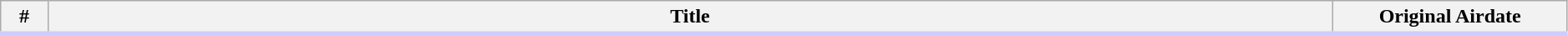<table class="wikitable" width="99%">
<tr style="border-bottom:3px solid #CCF">
<th width="3%">#</th>
<th>Title</th>
<th width="15%">Original Airdate<br></th>
</tr>
</table>
